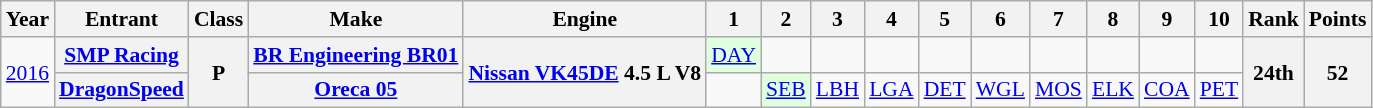<table class="wikitable" style="text-align:center; font-size:90%">
<tr>
<th>Year</th>
<th>Entrant</th>
<th>Class</th>
<th>Make</th>
<th>Engine</th>
<th>1</th>
<th>2</th>
<th>3</th>
<th>4</th>
<th>5</th>
<th>6</th>
<th>7</th>
<th>8</th>
<th>9</th>
<th>10</th>
<th>Rank</th>
<th>Points</th>
</tr>
<tr>
<td rowspan=2><a href='#'>2016</a></td>
<th><a href='#'>SMP Racing</a></th>
<th rowspan=2>P</th>
<th><a href='#'>BR Engineering BR01</a></th>
<th rowspan=2><a href='#'>Nissan VK45DE</a> 4.5 L V8</th>
<td style="background:#DFFFDF;"><a href='#'>DAY</a><br></td>
<td></td>
<td></td>
<td></td>
<td></td>
<td></td>
<td></td>
<td></td>
<td></td>
<td></td>
<th rowspan=2>24th</th>
<th rowspan=2>52</th>
</tr>
<tr>
<th><a href='#'>DragonSpeed</a></th>
<th><a href='#'>Oreca 05</a></th>
<td></td>
<td style="background:#DFFFDF;"><a href='#'>SEB</a><br></td>
<td><a href='#'>LBH</a></td>
<td><a href='#'>LGA</a></td>
<td><a href='#'>DET</a></td>
<td><a href='#'>WGL</a></td>
<td><a href='#'>MOS</a></td>
<td><a href='#'>ELK</a></td>
<td><a href='#'>COA</a></td>
<td><a href='#'>PET</a></td>
</tr>
</table>
